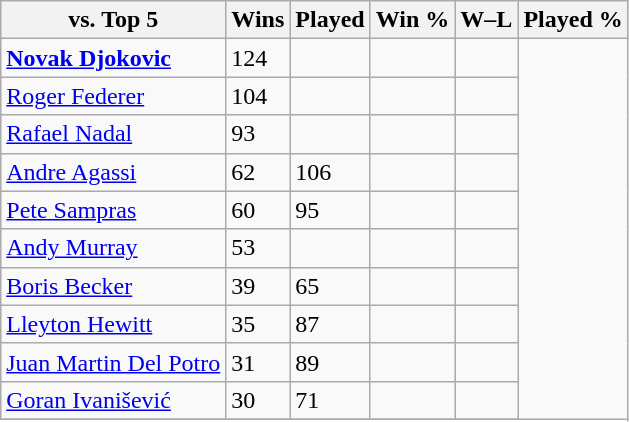<table class="wikitable sortable" style="display: inline-table;">
<tr>
<th>vs. Top 5</th>
<th>Wins</th>
<th>Played</th>
<th>Win %</th>
<th>W–L</th>
<th>Played %</th>
</tr>
<tr>
<td> <strong><a href='#'>Novak Djokovic</a></strong></td>
<td>124</td>
<td></td>
<td></td>
<td></td>
</tr>
<tr>
<td> <a href='#'>Roger Federer</a></td>
<td>104</td>
<td></td>
<td></td>
<td></td>
</tr>
<tr>
<td> <a href='#'>Rafael Nadal</a></td>
<td>93</td>
<td></td>
<td></td>
<td></td>
</tr>
<tr>
<td> <a href='#'>Andre Agassi</a></td>
<td>62</td>
<td>106</td>
<td></td>
<td></td>
</tr>
<tr>
<td> <a href='#'>Pete Sampras</a></td>
<td>60</td>
<td>95</td>
<td></td>
<td></td>
</tr>
<tr>
<td> <a href='#'>Andy Murray</a></td>
<td>53</td>
<td></td>
<td></td>
<td></td>
</tr>
<tr>
<td> <a href='#'>Boris Becker</a></td>
<td>39</td>
<td>65</td>
<td></td>
<td></td>
</tr>
<tr>
<td> <a href='#'>Lleyton Hewitt</a></td>
<td>35</td>
<td>87</td>
<td></td>
<td></td>
</tr>
<tr>
<td> <a href='#'>Juan Martin Del Potro</a></td>
<td>31</td>
<td>89</td>
<td></td>
<td></td>
</tr>
<tr>
<td> <a href='#'>Goran Ivanišević</a></td>
<td>30</td>
<td>71</td>
<td></td>
<td></td>
</tr>
<tr>
</tr>
</table>
